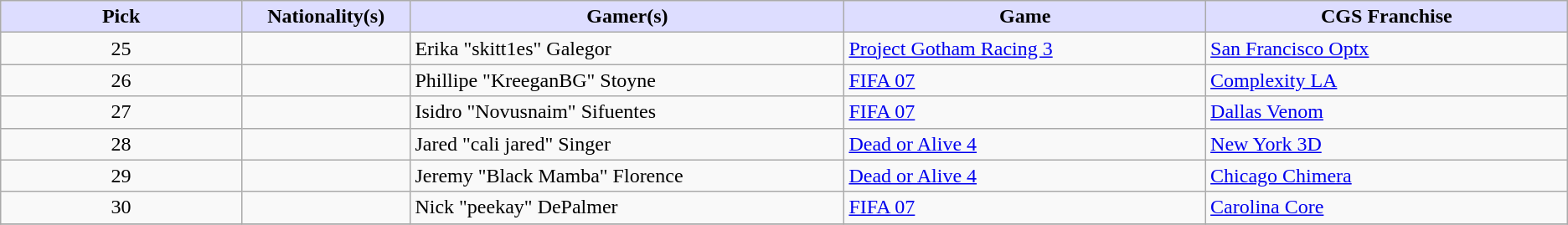<table class="wikitable">
<tr>
<th style="background:#DDDDFF;" width="10%">Pick</th>
<th style="background:#DDDDFF;" width="5%">Nationality(s)</th>
<th style="background:#DDDDFF;" width="18%">Gamer(s)</th>
<th style="background:#DDDDFF;" width="15%">Game</th>
<th style="background:#DDDDFF;" width="15%">CGS Franchise</th>
</tr>
<tr>
<td align=center>25</td>
<td></td>
<td>Erika "skitt1es" Galegor</td>
<td><a href='#'>Project Gotham Racing 3</a></td>
<td><a href='#'>San Francisco Optx</a></td>
</tr>
<tr>
<td align=center>26</td>
<td></td>
<td>Phillipe "KreeganBG" Stoyne</td>
<td><a href='#'>FIFA 07</a></td>
<td><a href='#'>Complexity LA</a></td>
</tr>
<tr>
<td align=center>27</td>
<td></td>
<td>Isidro "Novusnaim" Sifuentes</td>
<td><a href='#'>FIFA 07</a></td>
<td><a href='#'>Dallas Venom</a></td>
</tr>
<tr>
<td align=center>28</td>
<td></td>
<td>Jared "cali jared" Singer</td>
<td><a href='#'>Dead or Alive 4</a></td>
<td><a href='#'>New York 3D</a></td>
</tr>
<tr>
<td align=center>29</td>
<td></td>
<td>Jeremy "Black Mamba" Florence</td>
<td><a href='#'>Dead or Alive 4</a></td>
<td><a href='#'>Chicago Chimera</a></td>
</tr>
<tr>
<td align=center>30</td>
<td></td>
<td>Nick "peekay" DePalmer</td>
<td><a href='#'>FIFA 07</a></td>
<td><a href='#'>Carolina Core</a></td>
</tr>
<tr>
</tr>
</table>
